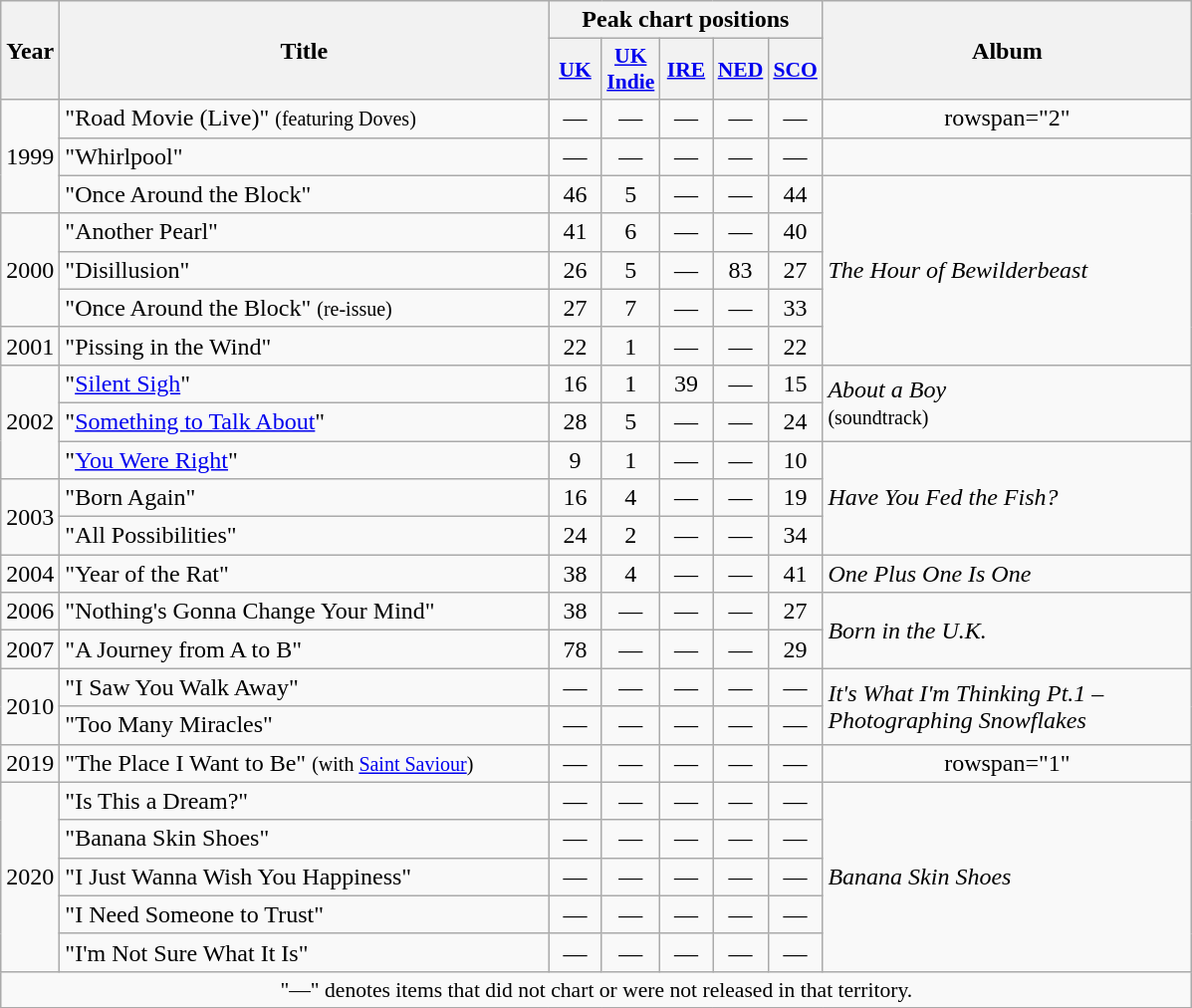<table class="wikitable" style="text-align:center;">
<tr>
<th rowspan="2" style="width:2em;">Year</th>
<th rowspan="2" style="width:20em;">Title</th>
<th colspan="5">Peak chart positions</th>
<th rowspan="2" style="width:15em;">Album</th>
</tr>
<tr>
<th style="width:2em;font-size:90%;"><a href='#'>UK</a><br></th>
<th style="width:2em;font-size:90%;"><a href='#'>UK<br>Indie</a><br></th>
<th style="width:2em;font-size:90%;"><a href='#'>IRE</a><br></th>
<th style="width:2em;font-size:90%;"><a href='#'>NED</a><br></th>
<th style="width:2em;font-size:90%;"><a href='#'>SCO</a><br></th>
</tr>
<tr>
<td rowspan="3">1999</td>
<td style="text-align:left;">"Road Movie (Live)" <small>(featuring Doves)</small></td>
<td>—</td>
<td>—</td>
<td>—</td>
<td>—</td>
<td>—</td>
<td>rowspan="2" </td>
</tr>
<tr>
<td style="text-align:left;">"Whirlpool"</td>
<td>—</td>
<td>—</td>
<td>—</td>
<td>—</td>
<td>—</td>
</tr>
<tr>
<td style="text-align:left;">"Once Around the Block"</td>
<td>46</td>
<td>5</td>
<td>—</td>
<td>—</td>
<td>44</td>
<td style="text-align:left;" rowspan="5"><em>The Hour of Bewilderbeast</em></td>
</tr>
<tr>
<td rowspan="3">2000</td>
<td style="text-align:left;">"Another Pearl"</td>
<td>41</td>
<td>6</td>
<td>—</td>
<td>—</td>
<td>40</td>
</tr>
<tr>
<td style="text-align:left;">"Disillusion"</td>
<td>26</td>
<td>5</td>
<td>—</td>
<td>83</td>
<td>27</td>
</tr>
<tr>
<td style="text-align:left;">"Once Around the Block" <small>(re-issue)</small></td>
<td>27</td>
<td>7</td>
<td>—</td>
<td>—</td>
<td>33</td>
</tr>
<tr>
<td>2001</td>
<td style="text-align:left;">"Pissing in the Wind"</td>
<td>22</td>
<td>1</td>
<td>—</td>
<td>—</td>
<td>22</td>
</tr>
<tr>
<td rowspan="3">2002</td>
<td style="text-align:left;">"<a href='#'>Silent Sigh</a>"</td>
<td>16</td>
<td>1</td>
<td>39</td>
<td>—</td>
<td>15</td>
<td style="text-align:left;" rowspan="2"><em>About a Boy</em><br><small>(soundtrack)</small></td>
</tr>
<tr>
<td style="text-align:left;">"<a href='#'>Something to Talk About</a>"</td>
<td>28</td>
<td>5</td>
<td>—</td>
<td>—</td>
<td>24</td>
</tr>
<tr>
<td style="text-align:left;">"<a href='#'>You Were Right</a>"</td>
<td>9</td>
<td>1</td>
<td>—</td>
<td>—</td>
<td>10</td>
<td style="text-align:left;" rowspan="3"><em>Have You Fed the Fish?</em></td>
</tr>
<tr>
<td rowspan="2">2003</td>
<td style="text-align:left;">"Born Again"</td>
<td>16</td>
<td>4</td>
<td>—</td>
<td>—</td>
<td>19</td>
</tr>
<tr>
<td style="text-align:left;">"All Possibilities"</td>
<td>24</td>
<td>2</td>
<td>—</td>
<td>—</td>
<td>34</td>
</tr>
<tr>
<td>2004</td>
<td style="text-align:left;">"Year of the Rat"</td>
<td>38</td>
<td>4</td>
<td>—</td>
<td>—</td>
<td>41</td>
<td style="text-align:left;"><em>One Plus One Is One</em></td>
</tr>
<tr>
<td>2006</td>
<td style="text-align:left;">"Nothing's Gonna Change Your Mind"</td>
<td>38</td>
<td>—</td>
<td>—</td>
<td>—</td>
<td>27</td>
<td style="text-align:left;" rowspan="2"><em>Born in the U.K.</em></td>
</tr>
<tr>
<td>2007</td>
<td style="text-align:left;">"A Journey from A to B"</td>
<td>78</td>
<td>—</td>
<td>—</td>
<td>—</td>
<td>29</td>
</tr>
<tr>
<td rowspan="2">2010</td>
<td style="text-align:left;">"I Saw You Walk Away"</td>
<td>—</td>
<td>—</td>
<td>—</td>
<td>—</td>
<td>—</td>
<td style="text-align:left;" rowspan="2"><em>It's What I'm Thinking Pt.1 –<br>Photographing Snowflakes</em></td>
</tr>
<tr>
<td style="text-align:left;">"Too Many Miracles"</td>
<td>—</td>
<td>—</td>
<td>—</td>
<td>—</td>
<td>—</td>
</tr>
<tr>
<td>2019</td>
<td style="text-align:left;">"The Place I Want to Be" <small>(with <a href='#'>Saint Saviour</a>)</small></td>
<td>—</td>
<td>—</td>
<td>—</td>
<td>—</td>
<td>—</td>
<td>rowspan="1" </td>
</tr>
<tr>
<td rowspan="5">2020</td>
<td style="text-align:left;">"Is This a Dream?"</td>
<td>—</td>
<td>—</td>
<td>—</td>
<td>—</td>
<td>—</td>
<td style="text-align:left;" rowspan="5"><em>Banana Skin Shoes</em></td>
</tr>
<tr>
<td style="text-align:left;">"Banana Skin Shoes"</td>
<td>—</td>
<td>—</td>
<td>—</td>
<td>—</td>
<td>—</td>
</tr>
<tr>
<td style="text-align:left;">"I Just Wanna Wish You Happiness"</td>
<td>—</td>
<td>—</td>
<td>—</td>
<td>—</td>
<td>—</td>
</tr>
<tr>
<td style="text-align:left;">"I Need Someone to Trust"</td>
<td>—</td>
<td>—</td>
<td>—</td>
<td>—</td>
<td>—</td>
</tr>
<tr>
<td style="text-align:left;">"I'm Not Sure What It Is"</td>
<td>—</td>
<td>—</td>
<td>—</td>
<td>—</td>
<td>—</td>
</tr>
<tr>
<td colspan="15" style="font-size:90%">"—" denotes items that did not chart or were not released in that territory.</td>
</tr>
<tr>
</tr>
</table>
